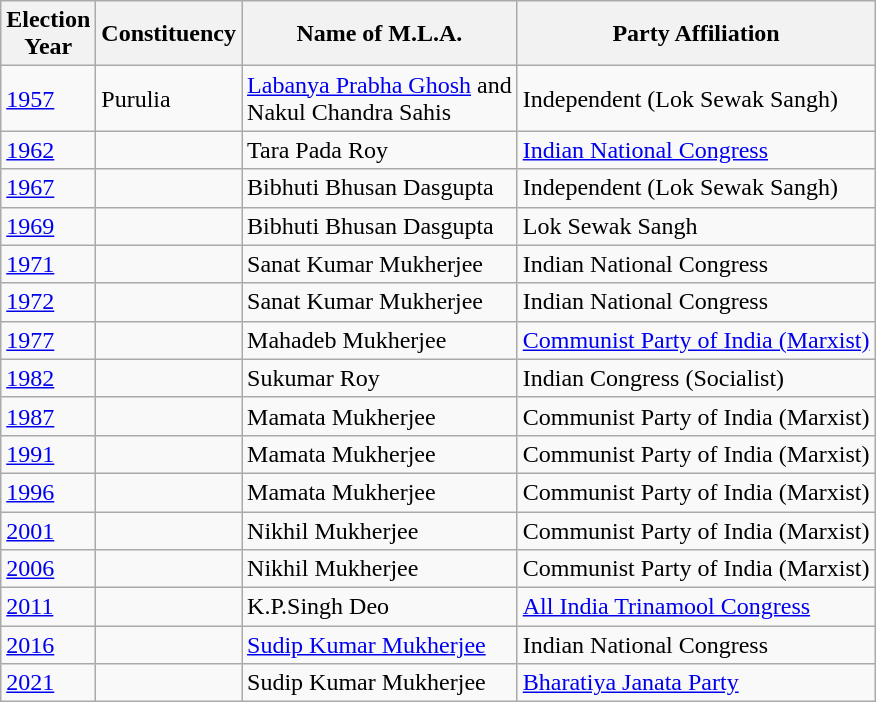<table class="wikitable sortable"ìÍĦĤĠčw>
<tr>
<th>Election<br> Year</th>
<th>Constituency</th>
<th>Name of M.L.A.</th>
<th>Party Affiliation</th>
</tr>
<tr>
<td><a href='#'>1957</a></td>
<td>Purulia</td>
<td><a href='#'>Labanya Prabha Ghosh</a> and<br>Nakul Chandra Sahis</td>
<td>Independent (Lok Sewak Sangh)</td>
</tr>
<tr>
<td><a href='#'>1962</a></td>
<td></td>
<td>Tara Pada Roy</td>
<td><a href='#'>Indian National Congress</a></td>
</tr>
<tr>
<td><a href='#'>1967</a></td>
<td></td>
<td>Bibhuti Bhusan Dasgupta</td>
<td>Independent (Lok Sewak Sangh)</td>
</tr>
<tr>
<td><a href='#'>1969</a></td>
<td></td>
<td>Bibhuti Bhusan Dasgupta</td>
<td>Lok Sewak Sangh</td>
</tr>
<tr>
<td><a href='#'>1971</a></td>
<td></td>
<td>Sanat Kumar Mukherjee</td>
<td>Indian National Congress</td>
</tr>
<tr>
<td><a href='#'>1972</a></td>
<td></td>
<td>Sanat Kumar Mukherjee</td>
<td>Indian National Congress</td>
</tr>
<tr>
<td><a href='#'>1977</a></td>
<td></td>
<td>Mahadeb Mukherjee</td>
<td><a href='#'>Communist Party of India (Marxist)</a></td>
</tr>
<tr>
<td><a href='#'>1982</a></td>
<td></td>
<td>Sukumar Roy</td>
<td>Indian Congress (Socialist)</td>
</tr>
<tr>
<td><a href='#'>1987</a></td>
<td></td>
<td>Mamata Mukherjee</td>
<td>Communist Party of India (Marxist)</td>
</tr>
<tr>
<td><a href='#'>1991</a></td>
<td></td>
<td>Mamata Mukherjee</td>
<td>Communist Party of India (Marxist)</td>
</tr>
<tr>
<td><a href='#'>1996</a></td>
<td></td>
<td>Mamata Mukherjee</td>
<td>Communist Party of India (Marxist)</td>
</tr>
<tr>
<td><a href='#'>2001</a></td>
<td></td>
<td>Nikhil Mukherjee</td>
<td>Communist Party of India (Marxist)</td>
</tr>
<tr>
<td><a href='#'>2006</a></td>
<td></td>
<td>Nikhil Mukherjee</td>
<td>Communist Party of India (Marxist)</td>
</tr>
<tr>
<td><a href='#'>2011</a></td>
<td></td>
<td>K.P.Singh Deo</td>
<td><a href='#'>All India Trinamool Congress</a></td>
</tr>
<tr>
<td><a href='#'>2016</a></td>
<td></td>
<td><a href='#'>Sudip Kumar Mukherjee</a></td>
<td>Indian National Congress</td>
</tr>
<tr>
<td><a href='#'>2021</a></td>
<td></td>
<td>Sudip Kumar Mukherjee</td>
<td><a href='#'>Bharatiya Janata Party</a></td>
</tr>
</table>
